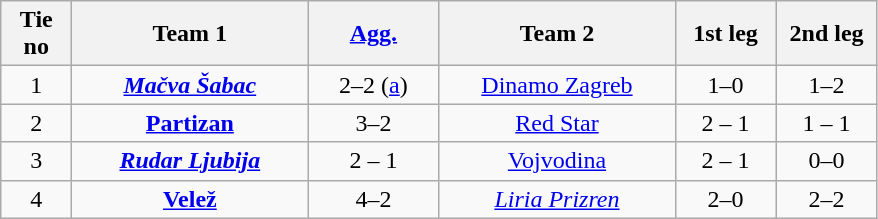<table class="wikitable" style="text-align: center">
<tr>
<th width=40>Tie no</th>
<th width=150>Team 1</th>
<th width=80><a href='#'>Agg.</a></th>
<th width=150>Team 2</th>
<th width=60>1st leg</th>
<th width=60>2nd leg</th>
</tr>
<tr>
<td>1</td>
<td><strong><em><a href='#'>Mačva Šabac</a></em></strong></td>
<td>2–2 (<a href='#'>a</a>)</td>
<td><a href='#'>Dinamo Zagreb</a></td>
<td>1–0</td>
<td>1–2</td>
</tr>
<tr>
<td>2</td>
<td><strong><a href='#'>Partizan</a></strong></td>
<td>3–2</td>
<td><a href='#'>Red Star</a></td>
<td>2 – 1</td>
<td>1 – 1</td>
</tr>
<tr>
<td>3</td>
<td><strong><em><a href='#'>Rudar Ljubija</a></em></strong></td>
<td>2 – 1</td>
<td><a href='#'>Vojvodina</a></td>
<td>2 – 1</td>
<td>0–0</td>
</tr>
<tr>
<td>4</td>
<td><strong><a href='#'>Velež</a></strong></td>
<td>4–2</td>
<td><em><a href='#'>Liria Prizren</a></em></td>
<td>2–0</td>
<td>2–2</td>
</tr>
</table>
